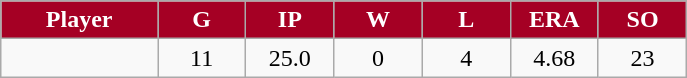<table class="wikitable sortable">
<tr>
<th style="background:#A50024;color:white;" width="16%">Player</th>
<th style="background:#A50024;color:white;" width="9%">G</th>
<th style="background:#A50024;color:white;" width="9%">IP</th>
<th style="background:#A50024;color:white;" width="9%">W</th>
<th style="background:#A50024;color:white;" width="9%">L</th>
<th style="background:#A50024;color:white;" width="9%">ERA</th>
<th style="background:#A50024;color:white;" width="9%">SO</th>
</tr>
<tr align="center">
<td></td>
<td>11</td>
<td>25.0</td>
<td>0</td>
<td>4</td>
<td>4.68</td>
<td>23</td>
</tr>
</table>
